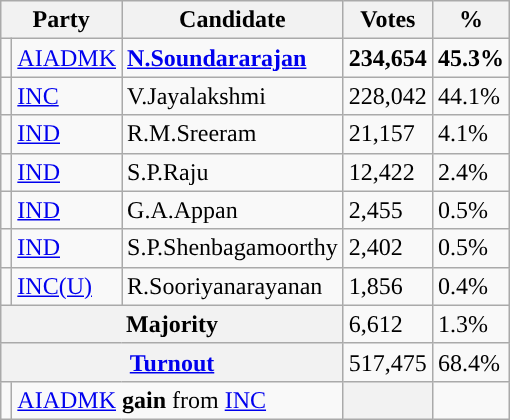<table class="wikitable">
<tr>
<th colspan="2">Party</th>
<th>Candidate</th>
<th>Votes</th>
<th>%</th>
</tr>
<tr>
<td></td>
<td><a href='#'>AIADMK</a></td>
<td><strong><a href='#'>N.Soundararajan</a></strong></td>
<td><strong>234,654</strong></td>
<td><strong>45.3%</strong></td>
</tr>
<tr>
<td></td>
<td><a href='#'>INC</a></td>
<td>V.Jayalakshmi</td>
<td>228,042</td>
<td>44.1%</td>
</tr>
<tr>
<td></td>
<td><a href='#'>IND</a></td>
<td>R.M.Sreeram</td>
<td>21,157</td>
<td>4.1%</td>
</tr>
<tr>
<td></td>
<td><a href='#'>IND</a></td>
<td>S.P.Raju</td>
<td>12,422</td>
<td>2.4%</td>
</tr>
<tr>
<td></td>
<td><a href='#'>IND</a></td>
<td>G.A.Appan</td>
<td>2,455</td>
<td>0.5%</td>
</tr>
<tr>
<td></td>
<td><a href='#'>IND</a></td>
<td>S.P.Shenbagamoorthy</td>
<td>2,402</td>
<td>0.5%</td>
</tr>
<tr>
<td></td>
<td><a href='#'>INC(U)</a></td>
<td>R.Sooriyanarayanan</td>
<td>1,856</td>
<td>0.4%</td>
</tr>
<tr>
<th colspan="3">Majority</th>
<td>6,612</td>
<td>1.3%</td>
</tr>
<tr>
<th colspan="3"><a href='#'>Turnout</a></th>
<td>517,475</td>
<td>68.4%</td>
</tr>
<tr>
<td></td>
<td colspan="2"><a href='#'>AIADMK</a> <strong>gain</strong> from <a href='#'>INC</a></td>
<th></th>
<td></td>
</tr>
</table>
